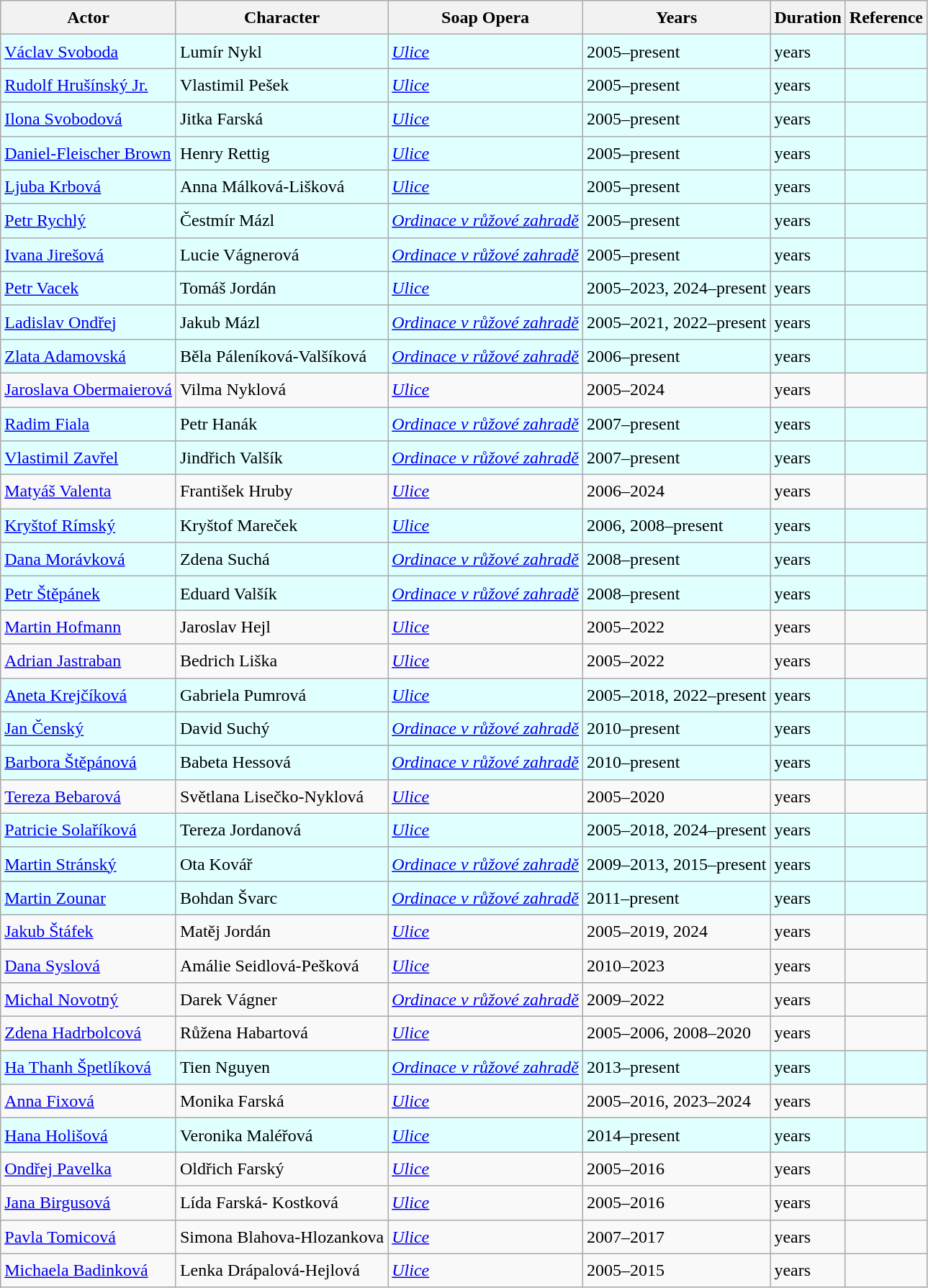<table class="wikitable sortable" style="font-size:1.00em; line-height:1.5em;">
<tr ">
<th>Actor</th>
<th>Character</th>
<th>Soap Opera</th>
<th>Years</th>
<th>Duration</th>
<th>Reference</th>
</tr>
<tr style="background:#e0ffff;">
<td><a href='#'>Václav Svoboda</a></td>
<td>Lumír Nykl</td>
<td><em><a href='#'>Ulice</a></em></td>
<td>2005–present</td>
<td> years</td>
<td></td>
</tr>
<tr style="background:#e0ffff;">
<td><a href='#'>Rudolf Hrušínský Jr.</a></td>
<td>Vlastimil Pešek</td>
<td><em><a href='#'>Ulice</a></em></td>
<td>2005–present</td>
<td> years</td>
<td></td>
</tr>
<tr style="background:#e0ffff;">
<td><a href='#'>Ilona Svobodová</a></td>
<td>Jitka Farská</td>
<td><em><a href='#'>Ulice</a></em></td>
<td>2005–present</td>
<td> years</td>
<td></td>
</tr>
<tr style="background:#e0ffff;">
<td><a href='#'>Daniel-Fleischer Brown</a></td>
<td>Henry Rettig</td>
<td><em><a href='#'>Ulice</a></em></td>
<td>2005–present</td>
<td> years</td>
<td></td>
</tr>
<tr style="background:#e0ffff;">
<td><a href='#'>Ljuba Krbová</a></td>
<td>Anna Málková-Lišková</td>
<td><em><a href='#'>Ulice</a></em></td>
<td>2005–present</td>
<td> years</td>
<td></td>
</tr>
<tr style="background:#e0ffff;">
<td><a href='#'>Petr Rychlý</a></td>
<td>Čestmír Mázl</td>
<td><em><a href='#'>Ordinace v růžové zahradě</a></em></td>
<td>2005–present</td>
<td> years</td>
<td></td>
</tr>
<tr style="background:#e0ffff;">
<td><a href='#'>Ivana Jirešová</a></td>
<td>Lucie Vágnerová</td>
<td><em><a href='#'>Ordinace v růžové zahradě</a></em></td>
<td>2005–present</td>
<td> years</td>
<td></td>
</tr>
<tr style="background:#e0ffff;">
<td><a href='#'>Petr Vacek</a></td>
<td>Tomáš Jordán</td>
<td><em><a href='#'>Ulice</a></em></td>
<td>2005–2023, 2024–present</td>
<td> years</td>
<td></td>
</tr>
<tr style="background:#e0ffff;">
<td><a href='#'>Ladislav Ondřej</a></td>
<td>Jakub Mázl</td>
<td><em><a href='#'>Ordinace v růžové zahradě</a></em></td>
<td>2005–2021, 2022–present</td>
<td> years</td>
<td></td>
</tr>
<tr style="background:#e0ffff;">
<td><a href='#'>Zlata Adamovská</a></td>
<td>Běla Páleníková-Valšíková</td>
<td><em><a href='#'>Ordinace v růžové zahradě</a></em></td>
<td>2006–present</td>
<td> years</td>
<td></td>
</tr>
<tr>
<td><a href='#'>Jaroslava Obermaierová</a></td>
<td>Vilma Nyklová</td>
<td><em><a href='#'>Ulice</a></em></td>
<td>2005–2024</td>
<td> years</td>
<td></td>
</tr>
<tr style="background:#e0ffff;">
<td><a href='#'>Radim Fiala</a></td>
<td>Petr Hanák</td>
<td><em><a href='#'>Ordinace v růžové zahradě</a></em></td>
<td>2007–present</td>
<td> years</td>
<td></td>
</tr>
<tr style="background:#e0ffff;">
<td><a href='#'>Vlastimil Zavřel</a></td>
<td>Jindřich Valšík</td>
<td><em><a href='#'>Ordinace v růžové zahradě</a></em></td>
<td>2007–present</td>
<td> years</td>
<td></td>
</tr>
<tr>
<td><a href='#'>Matyáš Valenta</a></td>
<td>František Hruby</td>
<td><em><a href='#'>Ulice</a></em></td>
<td>2006–2024</td>
<td> years</td>
<td></td>
</tr>
<tr style="background:#e0ffff;">
<td><a href='#'>Kryštof Rímský</a></td>
<td>Kryštof Mareček</td>
<td><em><a href='#'>Ulice</a></em></td>
<td>2006, 2008–present</td>
<td> years</td>
<td></td>
</tr>
<tr style="background:#e0ffff;">
<td><a href='#'>Dana Morávková</a></td>
<td>Zdena Suchá</td>
<td><em><a href='#'>Ordinace v růžové zahradě</a></em></td>
<td>2008–present</td>
<td> years</td>
<td></td>
</tr>
<tr style="background:#e0ffff;">
<td><a href='#'>Petr Štěpánek</a></td>
<td>Eduard Valšík</td>
<td><em><a href='#'>Ordinace v růžové zahradě</a></em></td>
<td>2008–present</td>
<td> years</td>
<td></td>
</tr>
<tr>
<td><a href='#'>Martin Hofmann</a></td>
<td>Jaroslav Hejl</td>
<td><em><a href='#'>Ulice</a></em></td>
<td>2005–2022</td>
<td> years</td>
<td></td>
</tr>
<tr>
<td><a href='#'>Adrian Jastraban</a></td>
<td>Bedrich Liška</td>
<td><em><a href='#'>Ulice</a></em></td>
<td>2005–2022</td>
<td> years</td>
<td></td>
</tr>
<tr style="background:#e0ffff;">
<td><a href='#'>Aneta Krejčíková</a></td>
<td>Gabriela Pumrová</td>
<td><em><a href='#'>Ulice</a></em></td>
<td>2005–2018, 2022–present</td>
<td> years</td>
<td></td>
</tr>
<tr style="background:#e0ffff;">
<td><a href='#'>Jan Čenský</a></td>
<td>David Suchý</td>
<td><em><a href='#'>Ordinace v růžové zahradě</a></em></td>
<td>2010–present</td>
<td> years</td>
<td></td>
</tr>
<tr style="background:#e0ffff;">
<td><a href='#'>Barbora Štěpánová</a></td>
<td>Babeta Hessová</td>
<td><em><a href='#'>Ordinace v růžové zahradě</a></em></td>
<td>2010–present</td>
<td> years</td>
<td></td>
</tr>
<tr>
<td><a href='#'>Tereza Bebarová</a></td>
<td>Světlana Lisečko-Nyklová</td>
<td><em><a href='#'>Ulice</a></em></td>
<td>2005–2020</td>
<td> years</td>
<td></td>
</tr>
<tr style="background:#e0ffff;">
<td><a href='#'>Patricie Solaříková</a></td>
<td>Tereza Jordanová</td>
<td><em><a href='#'>Ulice</a></em></td>
<td>2005–2018, 2024–present</td>
<td> years</td>
<td></td>
</tr>
<tr style="background:#e0ffff;">
<td><a href='#'>Martin Stránský</a></td>
<td>Ota Kovář</td>
<td><em><a href='#'>Ordinace v růžové zahradě</a></em></td>
<td>2009–2013, 2015–present</td>
<td> years</td>
<td></td>
</tr>
<tr style="background:#e0ffff;">
<td><a href='#'>Martin Zounar</a></td>
<td>Bohdan Švarc</td>
<td><em><a href='#'>Ordinace v růžové zahradě</a></em></td>
<td>2011–present</td>
<td> years</td>
<td></td>
</tr>
<tr>
<td><a href='#'>Jakub Štáfek</a></td>
<td>Matěj Jordán</td>
<td><em><a href='#'>Ulice</a></em></td>
<td>2005–2019, 2024</td>
<td> years</td>
<td></td>
</tr>
<tr>
<td><a href='#'>Dana Syslová</a></td>
<td>Amálie Seidlová-Pešková</td>
<td><em><a href='#'>Ulice</a></em></td>
<td>2010–2023</td>
<td> years</td>
<td></td>
</tr>
<tr>
<td><a href='#'>Michal Novotný</a></td>
<td>Darek Vágner</td>
<td><em><a href='#'>Ordinace v růžové zahradě</a></em></td>
<td>2009–2022</td>
<td> years</td>
<td></td>
</tr>
<tr>
<td><a href='#'>Zdena Hadrbolcová</a></td>
<td>Růžena Habartová</td>
<td><em><a href='#'>Ulice</a></em></td>
<td>2005–2006, 2008–2020</td>
<td> years</td>
<td></td>
</tr>
<tr style="background:#e0ffff;">
<td><a href='#'>Ha Thanh Špetlíková</a></td>
<td>Tien Nguyen</td>
<td><em><a href='#'>Ordinace v růžové zahradě</a></em></td>
<td>2013–present</td>
<td> years</td>
<td></td>
</tr>
<tr>
<td><a href='#'>Anna Fixová</a></td>
<td>Monika Farská</td>
<td><em><a href='#'>Ulice</a></em></td>
<td>2005–2016, 2023–2024</td>
<td> years</td>
<td></td>
</tr>
<tr style="background:#e0ffff;">
<td><a href='#'>Hana Holišová</a></td>
<td>Veronika Maléřová</td>
<td><em><a href='#'>Ulice</a></em></td>
<td>2014–present</td>
<td> years</td>
<td></td>
</tr>
<tr>
<td><a href='#'>Ondřej Pavelka</a></td>
<td>Oldřich Farský</td>
<td><em><a href='#'>Ulice</a></em></td>
<td>2005–2016</td>
<td> years</td>
<td></td>
</tr>
<tr>
<td><a href='#'>Jana Birgusová</a></td>
<td>Lída Farská- Kostková</td>
<td><em><a href='#'>Ulice</a></em></td>
<td>2005–2016</td>
<td> years</td>
<td></td>
</tr>
<tr>
<td><a href='#'>Pavla Tomicová</a></td>
<td>Simona Blahova-Hlozankova</td>
<td><em><a href='#'>Ulice</a></em></td>
<td>2007–2017</td>
<td> years</td>
<td></td>
</tr>
<tr>
<td><a href='#'>Michaela Badinková</a></td>
<td>Lenka Drápalová-Hejlová</td>
<td><em><a href='#'>Ulice</a></em></td>
<td>2005–2015</td>
<td> years</td>
<td></td>
</tr>
</table>
